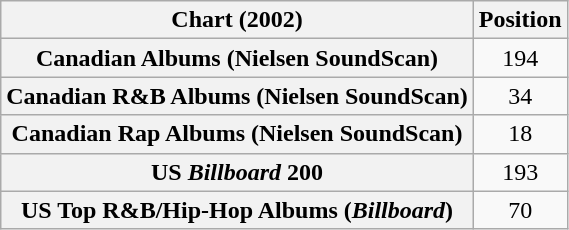<table class="wikitable plainrowheaders sortable" style="text-align:center">
<tr>
<th>Chart (2002)</th>
<th>Position</th>
</tr>
<tr>
<th scope="row">Canadian Albums (Nielsen SoundScan)</th>
<td>194</td>
</tr>
<tr>
<th scope="row">Canadian R&B Albums (Nielsen SoundScan)</th>
<td>34</td>
</tr>
<tr>
<th scope="row">Canadian Rap Albums (Nielsen SoundScan)</th>
<td>18</td>
</tr>
<tr>
<th scope="row">US <em>Billboard</em> 200</th>
<td>193</td>
</tr>
<tr>
<th scope="row">US Top R&B/Hip-Hop Albums (<em>Billboard</em>)</th>
<td>70</td>
</tr>
</table>
